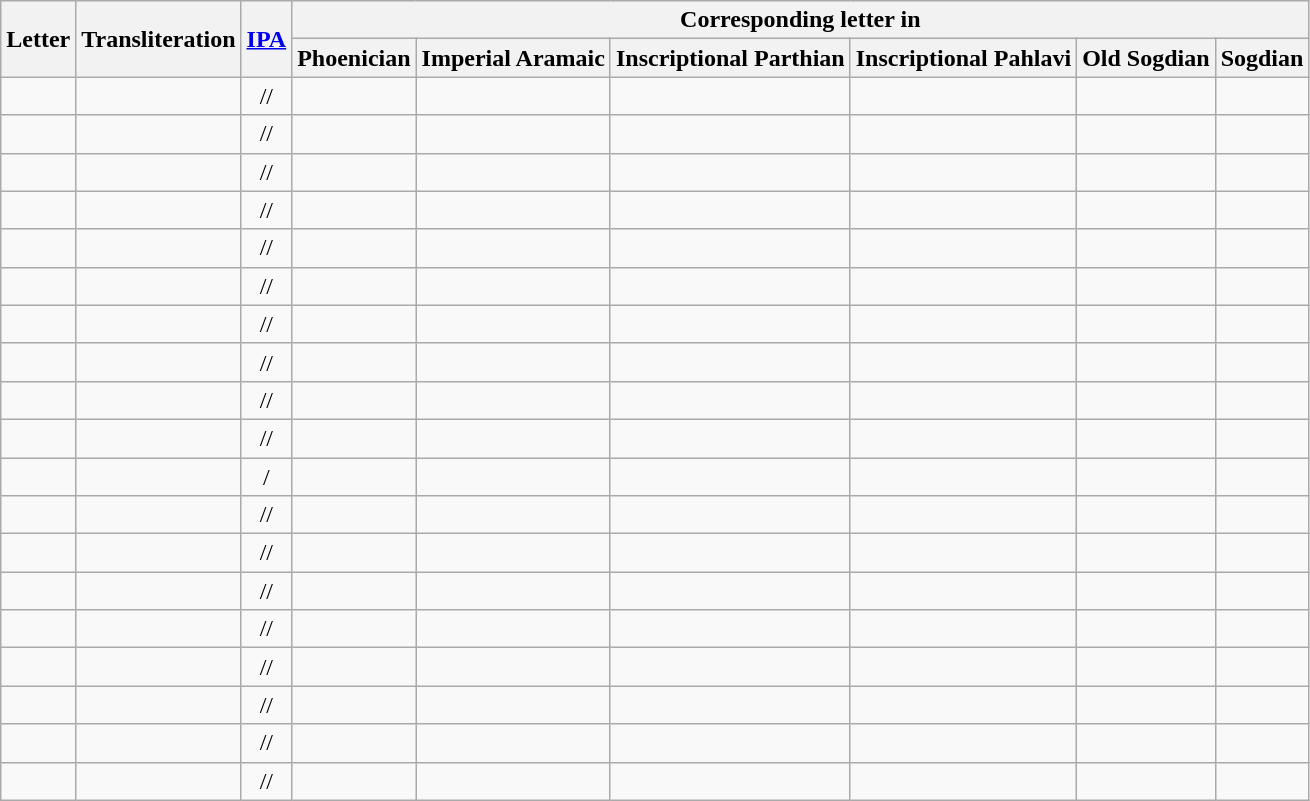<table class="wikitable">
<tr>
<th rowspan="2">Letter</th>
<th rowspan="2">Transliteration</th>
<th rowspan="2"><a href='#'>IPA</a></th>
<th colspan="6">Corresponding letter in</th>
</tr>
<tr>
<th>Phoenician</th>
<th>Imperial Aramaic</th>
<th>Inscriptional Parthian</th>
<th>Inscriptional Pahlavi</th>
<th>Old Sogdian</th>
<th>Sogdian</th>
</tr>
<tr style="text-align:center;">
<td></td>
<td></td>
<td>//</td>
<td></td>
<td></td>
<td></td>
<td></td>
<td></td>
<td></td>
</tr>
<tr style="text-align:center;">
<td></td>
<td></td>
<td>//</td>
<td></td>
<td></td>
<td></td>
<td></td>
<td></td>
<td></td>
</tr>
<tr style="text-align:center;">
<td></td>
<td></td>
<td>//</td>
<td></td>
<td></td>
<td></td>
<td></td>
<td></td>
<td></td>
</tr>
<tr style="text-align:center;">
<td></td>
<td></td>
<td>//</td>
<td></td>
<td></td>
<td></td>
<td></td>
<td></td>
<td></td>
</tr>
<tr style="text-align:center;">
<td></td>
<td></td>
<td>//</td>
<td></td>
<td></td>
<td></td>
<td></td>
<td></td>
<td></td>
</tr>
<tr style="text-align:center;">
<td></td>
<td></td>
<td>//</td>
<td></td>
<td></td>
<td></td>
<td></td>
<td></td>
<td></td>
</tr>
<tr style="text-align:center;">
<td></td>
<td></td>
<td>//</td>
<td></td>
<td></td>
<td></td>
<td></td>
<td></td>
<td></td>
</tr>
<tr style="text-align:center;">
<td></td>
<td></td>
<td>//</td>
<td></td>
<td></td>
<td></td>
<td></td>
<td></td>
<td></td>
</tr>
<tr style="text-align:center;">
<td></td>
<td></td>
<td>//</td>
<td></td>
<td></td>
<td></td>
<td></td>
<td></td>
<td></td>
</tr>
<tr style="text-align:center;">
<td></td>
<td></td>
<td>//</td>
<td></td>
<td></td>
<td></td>
<td></td>
<td></td>
<td></td>
</tr>
<tr style="text-align:center;">
<td></td>
<td></td>
<td>/</td>
<td></td>
<td></td>
<td></td>
<td></td>
<td></td>
<td></td>
</tr>
<tr style="text-align:center;">
<td></td>
<td></td>
<td>//</td>
<td></td>
<td></td>
<td></td>
<td></td>
<td></td>
<td></td>
</tr>
<tr style="text-align:center;">
<td></td>
<td></td>
<td>//</td>
<td></td>
<td></td>
<td></td>
<td></td>
<td></td>
<td></td>
</tr>
<tr style="text-align:center;">
<td></td>
<td></td>
<td>//</td>
<td></td>
<td></td>
<td></td>
<td></td>
<td></td>
<td></td>
</tr>
<tr style="text-align:center;">
<td></td>
<td></td>
<td>//</td>
<td></td>
<td></td>
<td></td>
<td></td>
<td></td>
<td></td>
</tr>
<tr style="text-align:center;">
<td></td>
<td></td>
<td>//</td>
<td></td>
<td></td>
<td></td>
<td></td>
<td></td>
<td></td>
</tr>
<tr style="text-align:center;">
<td></td>
<td></td>
<td>//</td>
<td></td>
<td></td>
<td></td>
<td></td>
<td></td>
<td></td>
</tr>
<tr style="text-align:center;">
<td></td>
<td></td>
<td>//</td>
<td></td>
<td></td>
<td></td>
<td></td>
<td></td>
<td></td>
</tr>
<tr style="text-align:center;">
<td></td>
<td></td>
<td>//</td>
<td></td>
<td></td>
<td></td>
<td></td>
<td></td>
<td></td>
</tr>
</table>
